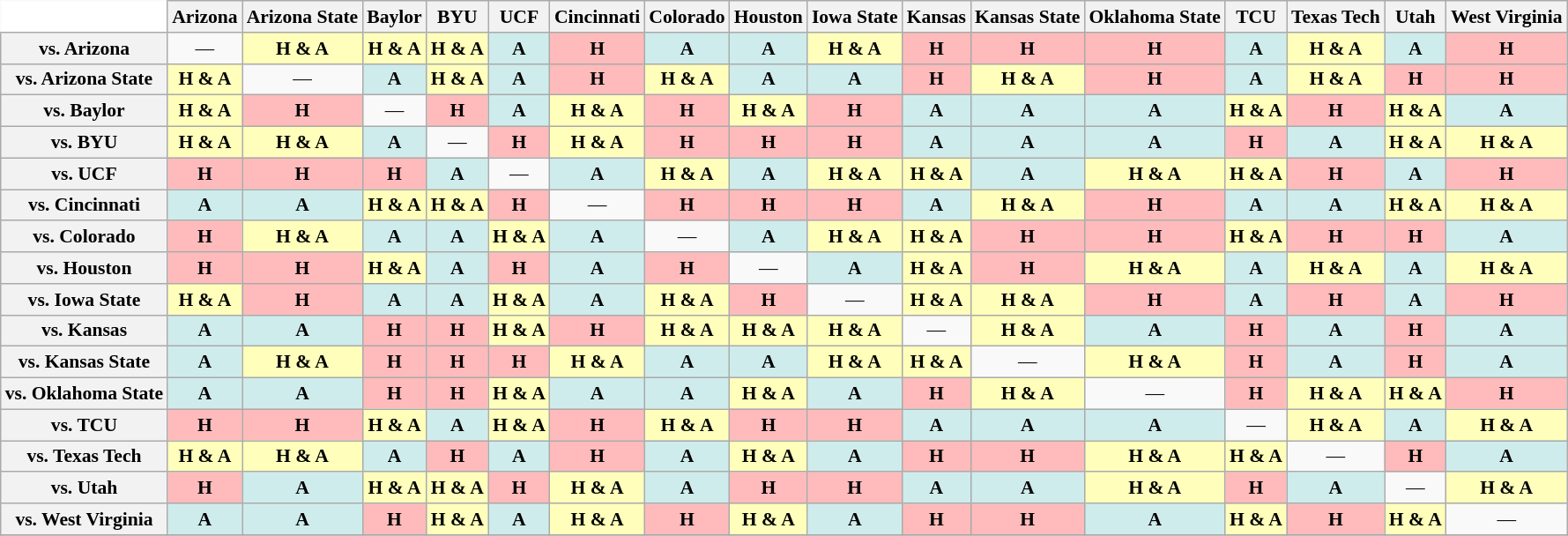<table class="wikitable" style="white-space:nowrap;font-size:90%;">
<tr>
<th colspan="1" style="background:white; border-top-style:hidden; border-left-style:hidden;" width="75"> </th>
<th><strong>Arizona</strong></th>
<th><strong>Arizona State</strong></th>
<th><strong>Baylor</strong></th>
<th><strong>BYU</strong></th>
<th><strong>UCF</strong></th>
<th><strong>Cincinnati</strong></th>
<th><strong>Colorado</strong></th>
<th><strong>Houston</strong></th>
<th><strong>Iowa State</strong></th>
<th><strong>Kansas</strong></th>
<th><strong>Kansas State</strong></th>
<th><strong>Oklahoma State</strong></th>
<th><strong>TCU</strong></th>
<th><strong>Texas Tech</strong></th>
<th><strong>Utah</strong></th>
<th><strong>West Virginia</strong></th>
</tr>
<tr style="text-align:center;">
<th>vs. Arizona</th>
<td>—</td>
<th scope="row" style="background:#ffb;"><strong>H & A</strong></th>
<th scope="row" style="background:#ffb;"><strong>H & A</strong></th>
<th scope="row" style="background:#ffb;"><strong>H & A</strong></th>
<th scope="row" style="background:#cfecec;"><strong>A</strong></th>
<th scope="row" style="background:#fbb;"><strong>H</strong></th>
<th scope="row" style="background:#cfecec;"><strong>A</strong></th>
<th scope="row" style="background:#cfecec;"><strong>A</strong></th>
<th scope="row" style="background:#ffb;"><strong>H & A</strong></th>
<th scope="row" style="background:#fbb;"><strong>H</strong></th>
<th scope="row" style="background:#fbb;"><strong>H</strong></th>
<th scope="row" style="background:#fbb;"><strong>H</strong></th>
<th scope="row" style="background:#cfecec;"><strong>A</strong></th>
<th scope="row" style="background:#ffb;"><strong>H & A</strong></th>
<th scope="row" style="background:#cfecec;"><strong>A</strong></th>
<th scope="row" style="background:#fbb;"><strong>H</strong></th>
</tr>
<tr style="text-align:center;">
<th>vs. Arizona State</th>
<th scope="row" style="background:#ffb;"><strong>H & A</strong></th>
<td>—</td>
<th scope="row" style="background:#cfecec;"><strong>A</strong></th>
<th scope="row" style="background:#ffb;"><strong>H & A</strong></th>
<th scope="row" style="background:#cfecec;"><strong>A</strong></th>
<th scope="row" style="background:#fbb;"><strong>H</strong></th>
<th scope="row" style="background:#ffb;"><strong>H & A</strong></th>
<th scope="row" style="background:#cfecec;"><strong>A</strong></th>
<th scope="row" style="background:#cfecec;"><strong>A</strong></th>
<th scope="row" style="background:#fbb;"><strong>H</strong></th>
<th scope="row" style="background:#ffb;"><strong>H & A</strong></th>
<th scope="row" style="background:#fbb;"><strong>H</strong></th>
<th scope="row" style="background:#cfecec;"><strong>A</strong></th>
<th scope="row" style="background:#ffb;"><strong>H & A</strong></th>
<th scope="row" style="background:#fbb;"><strong>H</strong></th>
<th scope="row" style="background:#fbb;"><strong>H</strong></th>
</tr>
<tr style="text-align:center;">
<th>vs. Baylor</th>
<th scope="row" style="background:#ffb;"><strong>H & A</strong></th>
<th scope="row" style="background:#fbb;"><strong>H</strong></th>
<td>—</td>
<th scope="row" style="background:#fbb;"><strong>H</strong></th>
<th scope="row" style="background:#cfecec;"><strong>A</strong></th>
<th scope="row" style="background:#ffb;"><strong>H & A</strong></th>
<th scope="row" style="background:#fbb;"><strong>H</strong></th>
<th scope="row" style="background:#ffb;"><strong>H & A</strong></th>
<th scope="row" style="background:#fbb;"><strong>H</strong></th>
<th scope="row" style="background:#cfecec;"><strong>A</strong></th>
<th scope="row" style="background:#cfecec;"><strong>A</strong></th>
<th scope="row" style="background:#cfecec;"><strong>A</strong></th>
<th scope="row" style="background:#ffb;"><strong>H & A</strong></th>
<th scope="row" style="background:#fbb;"><strong>H</strong></th>
<th scope="row" style="background:#ffb;"><strong>H & A</strong></th>
<th scope="row" style="background:#cfecec;"><strong>A</strong></th>
</tr>
<tr style="text-align:center;">
<th>vs. BYU</th>
<th scope="row" style="background:#ffb;"><strong>H & A</strong></th>
<th scope="row" style="background:#ffb;"><strong>H & A</strong></th>
<th scope="row" style="background:#cfecec;"><strong>A</strong></th>
<td>—</td>
<th scope="row" style="background:#fbb;"><strong>H</strong></th>
<th scope="row" style="background:#ffb;"><strong>H & A</strong></th>
<th scope="row" style="background:#fbb;"><strong>H</strong></th>
<th scope="row" style="background:#fbb;"><strong>H</strong></th>
<th scope="row" style="background:#fbb;"><strong>H</strong></th>
<th scope="row" style="background:#cfecec;"><strong>A</strong></th>
<th scope="row" style="background:#cfecec;"><strong>A</strong></th>
<th scope="row" style="background:#cfecec;"><strong>A</strong></th>
<th scope="row" style="background:#fbb;"><strong>H</strong></th>
<th scope="row" style="background:#cfecec;"><strong>A</strong></th>
<th scope="row" style="background:#ffb;"><strong>H & A</strong></th>
<th scope="row" style="background:#ffb;"><strong>H & A</strong></th>
</tr>
<tr style="text-align:center;">
<th>vs. UCF</th>
<th scope="row" style="background:#fbb;"><strong>H</strong></th>
<th scope="row" style="background:#fbb;"><strong>H</strong></th>
<th scope="row" style="background:#fbb;"><strong>H</strong></th>
<th scope="row" style="background:#cfecec;"><strong>A</strong></th>
<td>—</td>
<th scope="row" style="background:#cfecec;"><strong>A</strong></th>
<th scope="row" style="background:#ffb;"><strong>H & A</strong></th>
<th scope="row" style="background:#cfecec;"><strong>A</strong></th>
<th scope="row" style="background:#ffb;"><strong>H & A</strong></th>
<th scope="row" style="background:#ffb;"><strong>H & A</strong></th>
<th scope="row" style="background:#cfecec;"><strong>A</strong></th>
<th scope="row" style="background:#ffb;"><strong>H & A</strong></th>
<th scope="row" style="background:#ffb;"><strong>H & A</strong></th>
<th scope="row" style="background:#fbb;"><strong>H</strong></th>
<th scope="row" style="background:#cfecec;"><strong>A</strong></th>
<th scope="row" style="background:#fbb;"><strong>H</strong></th>
</tr>
<tr style="text-align:center;">
<th>vs. Cincinnati</th>
<th scope="row" style="background:#cfecec;"><strong>A</strong></th>
<th scope="row" style="background:#cfecec;"><strong>A</strong></th>
<th scope="row" style="background:#ffb;"><strong>H & A</strong></th>
<th scope="row" style="background:#ffb;"><strong>H & A</strong></th>
<th scope="row" style="background:#fbb;"><strong>H</strong></th>
<td>—</td>
<th scope="row" style="background:#fbb;"><strong>H</strong></th>
<th scope="row" style="background:#fbb;"><strong>H</strong></th>
<th scope="row" style="background:#fbb;"><strong>H</strong></th>
<th scope="row" style="background:#cfecec;"><strong>A</strong></th>
<th scope="row" style="background:#ffb;"><strong>H & A</strong></th>
<th scope="row" style="background:#fbb;"><strong>H</strong></th>
<th scope="row" style="background:#cfecec;"><strong>A</strong></th>
<th scope="row" style="background:#cfecec;"><strong>A</strong></th>
<th scope="row" style="background:#ffb;"><strong>H & A</strong></th>
<th scope="row" style="background:#ffb;"><strong>H & A</strong></th>
</tr>
<tr style="text-align:center;">
<th>vs. Colorado</th>
<th scope="row" style="background:#fbb;"><strong>H</strong></th>
<th scope="row" style="background:#ffb;"><strong>H & A</strong></th>
<th scope="row" style="background:#cfecec;"><strong>A</strong></th>
<th scope="row" style="background:#cfecec;"><strong>A</strong></th>
<th scope="row" style="background:#ffb;"><strong>H & A</strong></th>
<th scope="row" style="background:#cfecec;"><strong>A</strong></th>
<td>—</td>
<th scope="row" style="background:#cfecec;"><strong>A</strong></th>
<th scope="row" style="background:#ffb;"><strong>H & A</strong></th>
<th scope="row" style="background:#ffb;"><strong>H & A</strong></th>
<th scope="row" style="background:#fbb;"><strong>H</strong></th>
<th scope="row" style="background:#fbb;"><strong>H</strong></th>
<th scope="row" style="background:#ffb;"><strong>H & A</strong></th>
<th scope="row" style="background:#fbb;"><strong>H</strong></th>
<th scope="row" style="background:#fbb;"><strong>H</strong></th>
<th scope="row" style="background:#cfecec;"><strong>A</strong></th>
</tr>
<tr style="text-align:center;">
<th>vs. Houston</th>
<th scope="row" style="background:#fbb;"><strong>H</strong></th>
<th scope="row" style="background:#fbb;"><strong>H</strong></th>
<th scope="row" style="background:#ffb;"><strong>H & A</strong></th>
<th scope="row" style="background:#cfecec;"><strong>A</strong></th>
<th scope="row" style="background:#fbb;"><strong>H</strong></th>
<th scope="row" style="background:#cfecec;"><strong>A</strong></th>
<th scope="row" style="background:#fbb;"><strong>H</strong></th>
<td>—</td>
<th scope="row" style="background:#cfecec;"><strong>A</strong></th>
<th scope="row" style="background:#ffb;"><strong>H & A</strong></th>
<th scope="row" style="background:#fbb;"><strong>H</strong></th>
<th scope="row" style="background:#ffb;"><strong>H & A</strong></th>
<th scope="row" style="background:#cfecec;"><strong>A</strong></th>
<th scope="row" style="background:#ffb;"><strong>H & A</strong></th>
<th scope="row" style="background:#cfecec;"><strong>A</strong></th>
<th scope="row" style="background:#ffb;"><strong>H & A</strong></th>
</tr>
<tr style="text-align:center;">
<th>vs. Iowa State</th>
<th scope="row" style="background:#ffb;"><strong>H & A</strong></th>
<th scope="row" style="background:#fbb;"><strong>H</strong></th>
<th scope="row" style="background:#cfecec;"><strong>A</strong></th>
<th scope="row" style="background:#cfecec;"><strong>A</strong></th>
<th scope="row" style="background:#ffb;"><strong>H & A</strong></th>
<th scope="row" style="background:#cfecec;"><strong>A</strong></th>
<th scope="row" style="background:#ffb;"><strong>H & A</strong></th>
<th scope="row" style="background:#fbb;"><strong>H</strong></th>
<td>—</td>
<th scope="row" style="background:#ffb;"><strong>H & A</strong></th>
<th scope="row" style="background:#ffb;"><strong>H & A</strong></th>
<th scope="row" style="background:#fbb;"><strong>H</strong></th>
<th scope="row" style="background:#cfecec;"><strong>A</strong></th>
<th scope="row" style="background:#fbb;"><strong>H</strong></th>
<th scope="row" style="background:#cfecec;"><strong>A</strong></th>
<th scope="row" style="background:#fbb;"><strong>H</strong></th>
</tr>
<tr style="text-align:center;">
<th>vs. Kansas</th>
<th scope="row" style="background:#cfecec;"><strong>A</strong></th>
<th scope="row" style="background:#cfecec;"><strong>A</strong></th>
<th scope="row" style="background:#fbb;"><strong>H</strong></th>
<th scope="row" style="background:#fbb;"><strong>H</strong></th>
<th scope="row" style="background:#ffb;"><strong>H & A</strong></th>
<th scope="row" style="background:#fbb;"><strong>H</strong></th>
<th scope="row" style="background:#ffb;"><strong>H & A</strong></th>
<th scope="row" style="background:#ffb;"><strong>H & A</strong></th>
<th scope="row" style="background:#ffb;"><strong>H & A</strong></th>
<td>—</td>
<th scope="row" style="background:#ffb;"><strong>H & A</strong></th>
<th scope="row" style="background:#cfecec;"><strong>A</strong></th>
<th scope="row" style="background:#fbb;"><strong>H</strong></th>
<th scope="row" style="background:#cfecec;"><strong>A</strong></th>
<th scope="row" style="background:#fbb;"><strong>H</strong></th>
<th scope="row" style="background:#cfecec;"><strong>A</strong></th>
</tr>
<tr style="text-align:center;">
<th>vs. Kansas State</th>
<th scope="row" style="background:#cfecec;"><strong>A</strong></th>
<th scope="row" style="background:#ffb;"><strong>H & A</strong></th>
<th scope="row" style="background:#fbb;"><strong>H</strong></th>
<th scope="row" style="background:#fbb;"><strong>H</strong></th>
<th scope="row" style="background:#fbb;"><strong>H</strong></th>
<th scope="row" style="background:#ffb;"><strong>H & A</strong></th>
<th scope="row" style="background:#cfecec;"><strong>A</strong></th>
<th scope="row" style="background:#cfecec;"><strong>A</strong></th>
<th scope="row" style="background:#ffb;"><strong>H & A</strong></th>
<th scope="row" style="background:#ffb;"><strong>H & A</strong></th>
<td>—</td>
<th scope="row" style="background:#ffb;"><strong>H & A</strong></th>
<th scope="row" style="background:#fbb;"><strong>H</strong></th>
<th scope="row" style="background:#cfecec;"><strong>A</strong></th>
<th scope="row" style="background:#fbb;"><strong>H</strong></th>
<th scope="row" style="background:#cfecec;"><strong>A</strong></th>
</tr>
<tr style="text-align:center;">
<th>vs. Oklahoma State</th>
<th scope="row" style="background:#cfecec;"><strong>A</strong></th>
<th scope="row" style="background:#cfecec;"><strong>A</strong></th>
<th scope="row" style="background:#fbb;"><strong>H</strong></th>
<th scope="row" style="background:#fbb;"><strong>H</strong></th>
<th scope="row" style="background:#ffb;"><strong>H & A</strong></th>
<th scope="row" style="background:#cfecec;"><strong>A</strong></th>
<th scope="row" style="background:#cfecec;"><strong>A</strong></th>
<th scope="row" style="background:#ffb;"><strong>H & A</strong></th>
<th scope="row" style="background:#cfecec;"><strong>A</strong></th>
<th scope="row" style="background:#fbb;"><strong>H</strong></th>
<th scope="row" style="background:#ffb;"><strong>H & A</strong></th>
<td>—</td>
<th scope="row" style="background:#fbb;"><strong>H</strong></th>
<th scope="row" style="background:#ffb;"><strong>H & A</strong></th>
<th scope="row" style="background:#ffb;"><strong>H & A</strong></th>
<th scope="row" style="background:#fbb;"><strong>H</strong></th>
</tr>
<tr style="text-align:center;">
<th>vs. TCU</th>
<th scope="row" style="background:#fbb;"><strong>H</strong></th>
<th scope="row" style="background:#fbb;"><strong>H</strong></th>
<th scope="row" style="background:#ffb;"><strong>H & A</strong></th>
<th scope="row" style="background:#cfecec;"><strong>A</strong></th>
<th scope="row" style="background:#ffb;"><strong>H & A</strong></th>
<th scope="row" style="background:#fbb;"><strong>H</strong></th>
<th scope="row" style="background:#ffb;"><strong>H & A</strong></th>
<th scope="row" style="background:#fbb;"><strong>H</strong></th>
<th scope="row" style="background:#fbb;"><strong>H</strong></th>
<th scope="row" style="background:#cfecec;"><strong>A</strong></th>
<th scope="row" style="background:#cfecec;"><strong>A</strong></th>
<th scope="row" style="background:#cfecec;"><strong>A</strong></th>
<td>—</td>
<th scope="row" style="background:#ffb;"><strong>H & A</strong></th>
<th scope="row" style="background:#cfecec;"><strong>A</strong></th>
<th scope="row" style="background:#ffb;"><strong>H & A</strong></th>
</tr>
<tr style="text-align:center;">
<th>vs. Texas Tech</th>
<th scope="row" style="background:#ffb;"><strong>H & A</strong></th>
<th scope="row" style="background:#ffb;"><strong>H & A</strong></th>
<th scope="row" style="background:#cfecec;"><strong>A</strong></th>
<th scope="row" style="background:#fbb;"><strong>H</strong></th>
<th scope="row" style="background:#cfecec;"><strong>A</strong></th>
<th scope="row" style="background:#fbb;"><strong>H</strong></th>
<th scope="row" style="background:#cfecec;"><strong>A</strong></th>
<th scope="row" style="background:#ffb;"><strong>H & A</strong></th>
<th scope="row" style="background:#cfecec;"><strong>A</strong></th>
<th scope="row" style="background:#fbb;"><strong>H</strong></th>
<th scope="row" style="background:#fbb;"><strong>H</strong></th>
<th scope="row" style="background:#ffb;"><strong>H & A</strong></th>
<th scope="row" style="background:#ffb;"><strong>H & A</strong></th>
<td>—</td>
<th scope="row" style="background:#fbb;"><strong>H</strong></th>
<th scope="row" style="background:#cfecec;"><strong>A</strong></th>
</tr>
<tr style="text-align:center;">
<th>vs. Utah</th>
<th scope="row" style="background:#fbb;"><strong>H</strong></th>
<th scope="row" style="background:#cfecec;"><strong>A</strong></th>
<th scope="row" style="background:#ffb;"><strong>H & A</strong></th>
<th scope="row" style="background:#ffb;"><strong>H & A</strong></th>
<th scope="row" style="background:#fbb;"><strong>H</strong></th>
<th scope="row" style="background:#ffb;"><strong>H & A</strong></th>
<th scope="row" style="background:#cfecec;"><strong>A</strong></th>
<th scope="row" style="background:#fbb;"><strong>H</strong></th>
<th scope="row" style="background:#fbb;"><strong>H</strong></th>
<th scope="row" style="background:#cfecec;"><strong>A</strong></th>
<th scope="row" style="background:#cfecec;"><strong>A</strong></th>
<th scope="row" style="background:#ffb;"><strong>H & A</strong></th>
<th scope="row" style="background:#fbb;"><strong>H</strong></th>
<th scope="row" style="background:#cfecec;"><strong>A</strong></th>
<td>—</td>
<th scope="row" style="background:#ffb;"><strong>H & A</strong></th>
</tr>
<tr style="text-align:center;">
<th>vs. West Virginia</th>
<th scope="row" style="background:#cfecec;"><strong>A</strong></th>
<th scope="row" style="background:#cfecec;"><strong>A</strong></th>
<th scope="row" style="background:#fbb;"><strong>H</strong></th>
<th scope="row" style="background:#ffb;"><strong>H & A</strong></th>
<th scope="row" style="background:#cfecec;"><strong>A</strong></th>
<th scope="row" style="background:#ffb;"><strong>H & A</strong></th>
<th scope="row" style="background:#fbb;"><strong>H</strong></th>
<th scope="row" style="background:#ffb;"><strong>H & A</strong></th>
<th scope="row" style="background:#cfecec;"><strong>A</strong></th>
<th scope="row" style="background:#fbb;"><strong>H</strong></th>
<th scope="row" style="background:#fbb;"><strong>H</strong></th>
<th scope="row" style="background:#cfecec;"><strong>A</strong></th>
<th scope="row" style="background:#ffb;"><strong>H & A</strong></th>
<th scope="row" style="background:#fbb;"><strong>H</strong></th>
<th scope="row" style="background:#ffb;"><strong>H & A</strong></th>
<td>—<br></td>
</tr>
<tr style="text-align:center;">
</tr>
</table>
